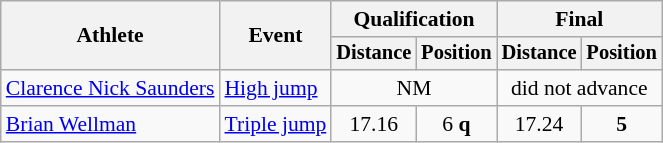<table class=wikitable style="font-size:90%">
<tr>
<th rowspan="2">Athlete</th>
<th rowspan="2">Event</th>
<th colspan="2">Qualification</th>
<th colspan="2">Final</th>
</tr>
<tr style="font-size:95%">
<th>Distance</th>
<th>Position</th>
<th>Distance</th>
<th>Position</th>
</tr>
<tr align=center>
<td align=left><a href='#'>Clarence Nick Saunders</a></td>
<td align=left><a href='#'>High jump</a></td>
<td colspan=2>NM</td>
<td colspan=2>did not advance</td>
</tr>
<tr align=center>
<td align=left><a href='#'>Brian Wellman</a></td>
<td align=left><a href='#'>Triple jump</a></td>
<td>17.16</td>
<td>6 <strong>q</strong></td>
<td>17.24</td>
<td><strong>5</strong></td>
</tr>
</table>
